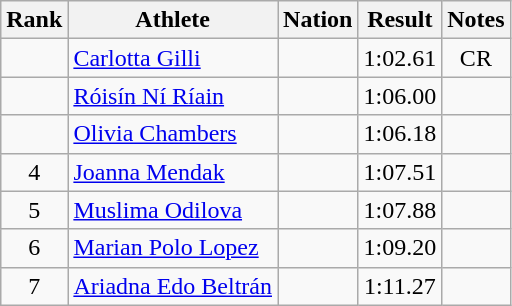<table class="wikitable sortable" style="text-align:center">
<tr>
<th>Rank</th>
<th>Athlete</th>
<th>Nation</th>
<th>Result</th>
<th>Notes</th>
</tr>
<tr>
<td></td>
<td align=left><a href='#'>Carlotta Gilli</a></td>
<td align=left></td>
<td>1:02.61</td>
<td>CR</td>
</tr>
<tr>
<td></td>
<td align=left><a href='#'>Róisín Ní Ríain</a></td>
<td align=left></td>
<td>1:06.00</td>
<td></td>
</tr>
<tr>
<td></td>
<td align=left><a href='#'>Olivia Chambers</a></td>
<td align=left></td>
<td>1:06.18</td>
<td></td>
</tr>
<tr>
<td>4</td>
<td align=left><a href='#'>Joanna Mendak</a></td>
<td align=left></td>
<td>1:07.51</td>
<td></td>
</tr>
<tr>
<td>5</td>
<td align=left><a href='#'>Muslima Odilova</a></td>
<td align=left></td>
<td>1:07.88</td>
<td></td>
</tr>
<tr>
<td>6</td>
<td align=left><a href='#'>Marian Polo Lopez</a></td>
<td align=left></td>
<td>1:09.20</td>
<td></td>
</tr>
<tr>
<td>7</td>
<td align=left><a href='#'>Ariadna Edo Beltrán</a></td>
<td align=left></td>
<td>1:11.27</td>
<td></td>
</tr>
</table>
